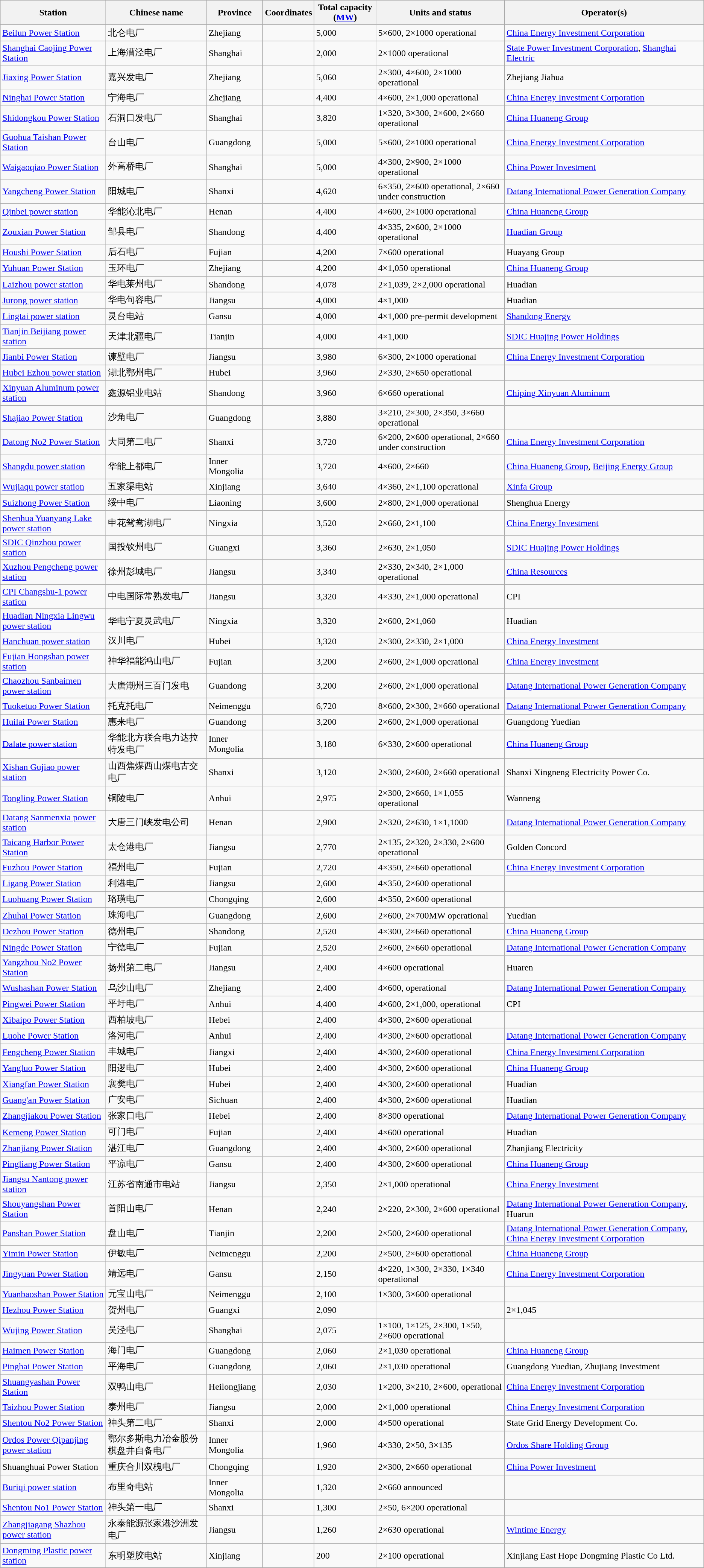<table class="wikitable sortable">
<tr>
<th>Station</th>
<th>Chinese name</th>
<th>Province</th>
<th>Coordinates</th>
<th>Total capacity (<a href='#'>MW</a>)</th>
<th>Units and status</th>
<th>Operator(s)</th>
</tr>
<tr>
<td><a href='#'>Beilun Power Station</a></td>
<td>北仑电厂</td>
<td>Zhejiang</td>
<td></td>
<td>5,000</td>
<td>5×600, 2×1000 operational</td>
<td><a href='#'>China Energy Investment Corporation</a></td>
</tr>
<tr>
<td><a href='#'>Shanghai Caojing Power Station</a></td>
<td>上海漕泾电厂</td>
<td>Shanghai</td>
<td></td>
<td>2,000</td>
<td>2×1000 operational</td>
<td><a href='#'>State Power Investment Corporation</a>, <a href='#'>Shanghai Electric</a></td>
</tr>
<tr>
<td><a href='#'>Jiaxing Power Station</a></td>
<td>嘉兴发电厂</td>
<td>Zhejiang</td>
<td></td>
<td>5,060</td>
<td>2×300, 4×600, 2×1000 operational</td>
<td>Zhejiang Jiahua</td>
</tr>
<tr>
<td><a href='#'>Ninghai Power Station</a></td>
<td>宁海电厂</td>
<td>Zhejiang</td>
<td></td>
<td>4,400</td>
<td>4×600, 2×1,000 operational</td>
<td><a href='#'>China Energy Investment Corporation</a></td>
</tr>
<tr>
<td><a href='#'>Shidongkou Power Station</a></td>
<td>石洞口发电厂</td>
<td>Shanghai</td>
<td></td>
<td>3,820</td>
<td>1×320, 3×300, 2×600, 2×660 operational</td>
<td><a href='#'>China Huaneng Group</a></td>
</tr>
<tr>
<td><a href='#'>Guohua Taishan Power Station</a></td>
<td>台山电厂</td>
<td>Guangdong</td>
<td></td>
<td>5,000</td>
<td>5×600,  2×1000 operational</td>
<td><a href='#'>China Energy Investment Corporation</a></td>
</tr>
<tr>
<td><a href='#'>Waigaoqiao Power Station</a></td>
<td>外高桥电厂</td>
<td>Shanghai</td>
<td></td>
<td>5,000</td>
<td>4×300, 2×900, 2×1000 operational</td>
<td><a href='#'>China Power Investment</a></td>
</tr>
<tr>
<td><a href='#'>Yangcheng Power Station</a></td>
<td>阳城电厂</td>
<td>Shanxi</td>
<td></td>
<td>4,620</td>
<td>6×350, 2×600 operational, 2×660 under construction</td>
<td><a href='#'>Datang International Power Generation Company</a></td>
</tr>
<tr>
<td><a href='#'>Qinbei power station</a></td>
<td>华能沁北电厂</td>
<td>Henan</td>
<td></td>
<td>4,400</td>
<td>4×600, 2×1000 operational</td>
<td><a href='#'>China Huaneng Group</a></td>
</tr>
<tr>
<td><a href='#'>Zouxian Power Station</a></td>
<td>邹县电厂</td>
<td>Shandong</td>
<td></td>
<td>4,400</td>
<td>4×335, 2×600, 2×1000 operational</td>
<td><a href='#'>Huadian Group</a></td>
</tr>
<tr>
<td><a href='#'>Houshi Power Station</a></td>
<td>后石电厂</td>
<td>Fujian</td>
<td></td>
<td>4,200</td>
<td>7×600 operational</td>
<td>Huayang Group</td>
</tr>
<tr>
<td><a href='#'>Yuhuan Power Station</a></td>
<td>玉环电厂</td>
<td>Zhejiang</td>
<td></td>
<td>4,200</td>
<td>4×1,050 operational</td>
<td><a href='#'>China Huaneng Group</a></td>
</tr>
<tr>
<td><a href='#'>Laizhou power station</a></td>
<td>华电莱州电厂</td>
<td>Shandong</td>
<td></td>
<td>4,078</td>
<td>2×1,039, 2×2,000 operational</td>
<td>Huadian</td>
</tr>
<tr>
<td><a href='#'>Jurong power station</a></td>
<td>华电句容电厂</td>
<td>Jiangsu</td>
<td></td>
<td>4,000</td>
<td>4×1,000</td>
<td>Huadian</td>
</tr>
<tr>
<td><a href='#'>Lingtai power station</a></td>
<td>灵台电站</td>
<td>Gansu</td>
<td></td>
<td>4,000</td>
<td>4×1,000 pre-permit development</td>
<td><a href='#'>Shandong Energy</a></td>
</tr>
<tr>
<td><a href='#'>Tianjin Beijiang power station</a></td>
<td>天津北疆电厂</td>
<td>Tianjin</td>
<td></td>
<td>4,000</td>
<td>4×1,000</td>
<td><a href='#'>SDIC Huajing Power Holdings</a></td>
</tr>
<tr>
<td><a href='#'>Jianbi Power Station</a></td>
<td>谏壁电厂</td>
<td>Jiangsu</td>
<td></td>
<td>3,980</td>
<td>6×300, 2×1000 operational</td>
<td><a href='#'>China Energy Investment Corporation</a></td>
</tr>
<tr>
<td><a href='#'>Hubei Ezhou power station</a></td>
<td>湖北鄂州电厂</td>
<td>Hubei</td>
<td></td>
<td>3,960</td>
<td>2×330, 2×650 operational</td>
<td></td>
</tr>
<tr>
<td><a href='#'>Xinyuan Aluminum power station</a></td>
<td>鑫源铝业电站</td>
<td>Shandong</td>
<td></td>
<td>3,960</td>
<td>6×660 operational</td>
<td><a href='#'>Chiping Xinyuan Aluminum</a></td>
</tr>
<tr>
<td><a href='#'>Shajiao Power Station</a></td>
<td>沙角电厂</td>
<td>Guangdong</td>
<td></td>
<td>3,880</td>
<td>3×210, 2×300, 2×350, 3×660 operational</td>
<td></td>
</tr>
<tr>
<td><a href='#'>Datong No2 Power Station</a></td>
<td>大同第二电厂</td>
<td>Shanxi</td>
<td></td>
<td>3,720</td>
<td>6×200, 2×600 operational, 2×660 under construction</td>
<td><a href='#'>China Energy Investment Corporation</a></td>
</tr>
<tr>
<td><a href='#'>Shangdu power station</a></td>
<td>华能上都电厂</td>
<td>Inner Mongolia</td>
<td></td>
<td>3,720</td>
<td>4×600, 2×660</td>
<td><a href='#'>China Huaneng Group</a>, <a href='#'>Beijing Energy Group</a></td>
</tr>
<tr>
<td><a href='#'>Wujiaqu power station</a></td>
<td>五家渠电站</td>
<td>Xinjiang</td>
<td></td>
<td>3,640</td>
<td>4×360, 2×1,100 operational</td>
<td><a href='#'>Xinfa Group</a></td>
</tr>
<tr>
<td><a href='#'>Suizhong Power Station</a></td>
<td>绥中电厂</td>
<td>Liaoning</td>
<td></td>
<td>3,600</td>
<td>2×800, 2×1,000 operational</td>
<td>Shenghua Energy</td>
</tr>
<tr>
<td><a href='#'>Shenhua Yuanyang Lake power station</a></td>
<td>申花鸳鸯湖电厂</td>
<td>Ningxia</td>
<td></td>
<td>3,520</td>
<td>2×660, 2×1,100</td>
<td><a href='#'>China Energy Investment</a></td>
</tr>
<tr>
<td><a href='#'>SDIC Qinzhou power station</a></td>
<td>国投钦州电厂</td>
<td>Guangxi</td>
<td></td>
<td>3,360</td>
<td>2×630, 2×1,050</td>
<td><a href='#'>SDIC Huajing Power Holdings</a></td>
</tr>
<tr>
<td><a href='#'>Xuzhou Pengcheng power station</a></td>
<td>徐州彭城电厂</td>
<td>Jiangsu</td>
<td></td>
<td>3,340</td>
<td>2×330, 2×340, 2×1,000 operational</td>
<td><a href='#'>China Resources</a></td>
</tr>
<tr>
<td><a href='#'>CPI Changshu-1 power station</a></td>
<td>中电国际常熟发电厂</td>
<td>Jiangsu</td>
<td></td>
<td>3,320</td>
<td>4×330, 2×1,000 operational</td>
<td>CPI</td>
</tr>
<tr>
<td><a href='#'>Huadian Ningxia Lingwu power station</a></td>
<td>华电宁夏灵武电厂</td>
<td>Ningxia</td>
<td></td>
<td>3,320</td>
<td>2×600, 2×1,060</td>
<td>Huadian</td>
</tr>
<tr>
<td><a href='#'>Hanchuan power station</a></td>
<td>汉川电厂</td>
<td>Hubei</td>
<td></td>
<td>3,320</td>
<td>2×300, 2×330, 2×1,000</td>
<td><a href='#'>China Energy Investment</a></td>
</tr>
<tr>
<td><a href='#'>Fujian Hongshan power station</a></td>
<td>神华福能鸿山电厂</td>
<td>Fujian</td>
<td></td>
<td>3,200</td>
<td>2×600, 2×1,000 operational</td>
<td><a href='#'>China Energy Investment</a></td>
</tr>
<tr>
<td><a href='#'>Chaozhou Sanbaimen power station</a></td>
<td>大唐潮州三百门发电</td>
<td>Guandong</td>
<td></td>
<td>3,200</td>
<td>2×600, 2×1,000 operational</td>
<td><a href='#'>Datang International Power Generation Company</a></td>
</tr>
<tr>
<td><a href='#'>Tuoketuo Power Station</a></td>
<td>托克托电厂</td>
<td>Neimenggu</td>
<td></td>
<td>6,720</td>
<td>8×600, 2×300, 2×660 operational</td>
<td><a href='#'>Datang International Power Generation Company</a></td>
</tr>
<tr>
<td><a href='#'>Huilai Power Station</a></td>
<td>惠来电厂</td>
<td>Guandong</td>
<td></td>
<td>3,200</td>
<td>2×600, 2×1,000 operational</td>
<td>Guangdong Yuedian</td>
</tr>
<tr>
<td><a href='#'>Dalate power station</a></td>
<td>华能北方联合电力达拉特发电厂</td>
<td>Inner Mongolia</td>
<td></td>
<td>3,180</td>
<td>6×330, 2×600 operational</td>
<td><a href='#'>China Huaneng Group</a></td>
</tr>
<tr>
<td><a href='#'>Xishan Gujiao power station</a></td>
<td>山西焦煤西山煤电古交电厂</td>
<td>Shanxi</td>
<td></td>
<td>3,120</td>
<td>2×300, 2×600, 2×660 operational</td>
<td>Shanxi Xingneng Electricity Power Co.</td>
</tr>
<tr>
<td><a href='#'>Tongling Power Station</a></td>
<td>铜陵电厂</td>
<td>Anhui</td>
<td></td>
<td>2,975</td>
<td>2×300, 2×660, 1×1,055 operational</td>
<td>Wanneng</td>
</tr>
<tr>
<td><a href='#'>Datang Sanmenxia power station</a></td>
<td>大唐三门峡发电公司</td>
<td>Henan</td>
<td></td>
<td>2,900</td>
<td>2×320, 2×630, 1×1,1000</td>
<td><a href='#'>Datang International Power Generation Company</a></td>
</tr>
<tr>
<td><a href='#'>Taicang Harbor Power Station</a></td>
<td>太仓港电厂</td>
<td>Jiangsu</td>
<td></td>
<td>2,770</td>
<td>2×135, 2×320, 2×330, 2×600 operational</td>
<td>Golden Concord</td>
</tr>
<tr>
<td><a href='#'>Fuzhou Power Station</a></td>
<td>福州电厂</td>
<td>Fujian</td>
<td></td>
<td>2,720</td>
<td>4×350, 2×660 operational</td>
<td><a href='#'>China Energy Investment Corporation</a></td>
</tr>
<tr>
<td><a href='#'>Ligang Power Station</a></td>
<td>利港电厂</td>
<td>Jiangsu</td>
<td></td>
<td>2,600</td>
<td>4×350, 2×600 operational</td>
<td></td>
</tr>
<tr>
<td><a href='#'>Luohuang Power Station</a></td>
<td>珞璜电厂</td>
<td>Chongqing</td>
<td></td>
<td>2,600</td>
<td>4×350, 2×600 operational</td>
<td></td>
</tr>
<tr>
<td><a href='#'>Zhuhai Power Station</a></td>
<td>珠海电厂</td>
<td>Guangdong</td>
<td></td>
<td>2,600</td>
<td>2×600, 2×700MW operational</td>
<td>Yuedian</td>
</tr>
<tr>
<td><a href='#'>Dezhou Power Station</a></td>
<td>德州电厂</td>
<td>Shandong</td>
<td></td>
<td>2,520</td>
<td>4×300, 2×660 operational</td>
<td><a href='#'>China Huaneng Group</a></td>
</tr>
<tr>
<td><a href='#'>Ningde Power Station</a></td>
<td>宁德电厂</td>
<td>Fujian</td>
<td></td>
<td>2,520</td>
<td>2×600, 2×660 operational</td>
<td><a href='#'>Datang International Power Generation Company</a></td>
</tr>
<tr>
<td><a href='#'>Yangzhou No2 Power Station</a></td>
<td>扬州第二电厂</td>
<td>Jiangsu</td>
<td></td>
<td>2,400</td>
<td>4×600 operational</td>
<td>Huaren</td>
</tr>
<tr>
<td><a href='#'>Wushashan Power Station</a></td>
<td>乌沙山电厂</td>
<td>Zhejiang</td>
<td></td>
<td>2,400</td>
<td>4×600, operational</td>
<td><a href='#'>Datang International Power Generation Company</a></td>
</tr>
<tr>
<td><a href='#'>Pingwei Power Station</a></td>
<td>平圩电厂</td>
<td>Anhui</td>
<td></td>
<td>4,400</td>
<td>4×600, 2×1,000, operational</td>
<td>CPI</td>
</tr>
<tr>
<td><a href='#'>Xibaipo Power Station</a></td>
<td>西柏坡电厂</td>
<td>Hebei</td>
<td></td>
<td>2,400</td>
<td>4×300, 2×600 operational</td>
<td></td>
</tr>
<tr>
<td><a href='#'>Luohe Power Station</a></td>
<td>洛河电厂</td>
<td>Anhui</td>
<td></td>
<td>2,400</td>
<td>4×300, 2×600 operational</td>
<td><a href='#'>Datang International Power Generation Company</a></td>
</tr>
<tr>
<td><a href='#'>Fengcheng Power Station</a></td>
<td>丰城电厂</td>
<td>Jiangxi</td>
<td></td>
<td>2,400</td>
<td>4×300, 2×600 operational</td>
<td><a href='#'>China Energy Investment Corporation</a></td>
</tr>
<tr>
<td><a href='#'>Yangluo Power Station</a></td>
<td>阳逻电厂</td>
<td>Hubei</td>
<td></td>
<td>2,400</td>
<td>4×300, 2×600 operational</td>
<td><a href='#'>China Huaneng Group</a></td>
</tr>
<tr>
<td><a href='#'>Xiangfan Power Station</a></td>
<td>襄樊电厂</td>
<td>Hubei</td>
<td></td>
<td>2,400</td>
<td>4×300, 2×600 operational</td>
<td>Huadian</td>
</tr>
<tr>
<td><a href='#'>Guang'an Power Station</a></td>
<td>广安电厂</td>
<td>Sichuan</td>
<td></td>
<td>2,400</td>
<td>4×300, 2×600 operational</td>
<td>Huadian</td>
</tr>
<tr>
<td><a href='#'>Zhangjiakou Power Station</a></td>
<td>张家口电厂</td>
<td>Hebei</td>
<td></td>
<td>2,400</td>
<td>8×300 operational</td>
<td><a href='#'>Datang International Power Generation Company</a></td>
</tr>
<tr>
<td><a href='#'>Kemeng Power Station</a></td>
<td>可门电厂</td>
<td>Fujian</td>
<td></td>
<td>2,400</td>
<td>4×600 operational</td>
<td>Huadian</td>
</tr>
<tr>
<td><a href='#'>Zhanjiang Power Station</a></td>
<td>湛江电厂</td>
<td>Guangdong</td>
<td></td>
<td>2,400</td>
<td>4×300, 2×600 operational</td>
<td>Zhanjiang Electricity</td>
</tr>
<tr>
<td><a href='#'>Pingliang Power Station</a></td>
<td>平凉电厂</td>
<td>Gansu</td>
<td></td>
<td>2,400</td>
<td>4×300, 2×600 operational</td>
<td><a href='#'>China Huaneng Group</a></td>
</tr>
<tr>
<td><a href='#'>Jiangsu Nantong power station</a></td>
<td>江苏省南通市电站</td>
<td>Jiangsu</td>
<td></td>
<td>2,350</td>
<td>2×1,000 operational</td>
<td><a href='#'>China Energy Investment</a></td>
</tr>
<tr>
<td><a href='#'>Shouyangshan Power Station</a></td>
<td>首阳山电厂</td>
<td>Henan</td>
<td></td>
<td>2,240</td>
<td>2×220, 2×300, 2×600 operational</td>
<td><a href='#'>Datang International Power Generation Company</a>, Huarun</td>
</tr>
<tr>
<td><a href='#'>Panshan Power Station</a></td>
<td>盘山电厂</td>
<td>Tianjin</td>
<td></td>
<td>2,200</td>
<td>2×500, 2×600 operational</td>
<td><a href='#'>Datang International Power Generation Company</a>, <a href='#'>China Energy Investment Corporation</a></td>
</tr>
<tr>
<td><a href='#'>Yimin Power Station</a></td>
<td>伊敏电厂</td>
<td>Neimenggu</td>
<td></td>
<td>2,200</td>
<td>2×500, 2×600 operational</td>
<td><a href='#'>China Huaneng Group</a></td>
</tr>
<tr>
<td><a href='#'>Jingyuan Power Station</a></td>
<td>靖远电厂</td>
<td>Gansu</td>
<td></td>
<td>2,150</td>
<td>4×220, 1×300, 2×330, 1×340 operational</td>
<td><a href='#'>China Energy Investment Corporation</a></td>
</tr>
<tr>
<td><a href='#'>Yuanbaoshan Power Station</a></td>
<td>元宝山电厂</td>
<td>Neimenggu</td>
<td></td>
<td>2,100</td>
<td>1×300, 3×600 operational</td>
<td></td>
</tr>
<tr>
<td><a href='#'>Hezhou Power Station</a></td>
<td>贺州电厂</td>
<td>Guangxi</td>
<td></td>
<td>2,090</td>
<td></td>
<td>2×1,045</td>
</tr>
<tr>
<td><a href='#'>Wujing Power Station</a></td>
<td>吴泾电厂</td>
<td>Shanghai</td>
<td></td>
<td>2,075</td>
<td>1×100, 1×125, 2×300, 1×50, 2×600 operational</td>
<td></td>
</tr>
<tr>
<td><a href='#'>Haimen Power Station</a></td>
<td>海门电厂</td>
<td>Guangdong</td>
<td></td>
<td>2,060</td>
<td>2×1,030 operational</td>
<td><a href='#'>China Huaneng Group</a></td>
</tr>
<tr>
<td><a href='#'>Pinghai Power Station</a></td>
<td>平海电厂</td>
<td>Guangdong</td>
<td></td>
<td>2,060</td>
<td>2×1,030 operational</td>
<td>Guangdong Yuedian, Zhujiang Investment</td>
</tr>
<tr>
<td><a href='#'>Shuangyashan Power Station</a></td>
<td>双鸭山电厂</td>
<td>Heilongjiang</td>
<td></td>
<td>2,030</td>
<td>1×200, 3×210, 2×600,  operational</td>
<td><a href='#'>China Energy Investment Corporation</a></td>
</tr>
<tr>
<td><a href='#'>Taizhou Power Station</a></td>
<td>泰州电厂</td>
<td>Jiangsu</td>
<td></td>
<td>2,000</td>
<td>2×1,000 operational</td>
<td><a href='#'>China Energy Investment Corporation</a></td>
</tr>
<tr>
<td><a href='#'>Shentou No2 Power Station</a></td>
<td>神头第二电厂</td>
<td>Shanxi</td>
<td></td>
<td>2,000</td>
<td>4×500 operational</td>
<td>State Grid Energy Development Co.</td>
</tr>
<tr>
<td><a href='#'>Ordos Power Qipanjing power station</a></td>
<td>鄂尔多斯电力冶金股份棋盘井自备电厂</td>
<td>Inner Mongolia</td>
<td></td>
<td>1,960</td>
<td>4×330, 2×50, 3×135</td>
<td><a href='#'>Ordos Share Holding Group</a></td>
</tr>
<tr>
<td>Shuanghuai Power Station</td>
<td>重庆合川双槐电厂</td>
<td>Chongqing</td>
<td></td>
<td>1,920</td>
<td>2×300, 2×660 operational</td>
<td><a href='#'>China Power Investment</a></td>
</tr>
<tr>
<td><a href='#'>Buriqi power station</a></td>
<td>布里奇电站</td>
<td>Inner Mongolia</td>
<td></td>
<td>1,320</td>
<td>2×660 announced</td>
<td></td>
</tr>
<tr>
<td><a href='#'>Shentou No1 Power Station</a></td>
<td>神头第一电厂</td>
<td>Shanxi</td>
<td></td>
<td>1,300</td>
<td>2×50, 6×200 operational</td>
<td></td>
</tr>
<tr>
<td><a href='#'>Zhangjiagang Shazhou power station</a></td>
<td>永泰能源张家港沙洲发电厂</td>
<td>Jiangsu</td>
<td></td>
<td>1,260</td>
<td>2×630 operational</td>
<td><a href='#'>Wintime Energy</a></td>
</tr>
<tr>
<td><a href='#'>Dongming Plastic power station</a></td>
<td>东明塑胶电站</td>
<td>Xinjiang</td>
<td></td>
<td>200</td>
<td>2×100 operational</td>
<td>Xinjiang East Hope Dongming Plastic Co Ltd.</td>
</tr>
<tr>
</tr>
</table>
